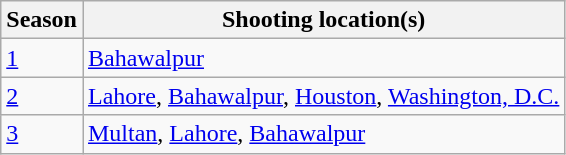<table class="wikitable">
<tr>
<th>Season</th>
<th>Shooting location(s)</th>
</tr>
<tr>
<td><a href='#'>1</a></td>
<td> <a href='#'>Bahawalpur</a></td>
</tr>
<tr>
<td><a href='#'>2</a></td>
<td> <a href='#'>Lahore</a>, <a href='#'>Bahawalpur</a>,  <a href='#'>Houston</a>, <a href='#'>Washington, D.C.</a></td>
</tr>
<tr>
<td><a href='#'>3</a></td>
<td> <a href='#'>Multan</a>, <a href='#'>Lahore</a>, <a href='#'>Bahawalpur</a></td>
</tr>
</table>
